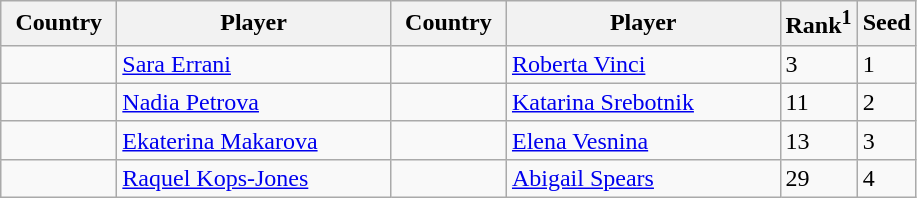<table class="sortable wikitable">
<tr>
<th width="70">Country</th>
<th width="175">Player</th>
<th width="70">Country</th>
<th width="175">Player</th>
<th>Rank<sup>1</sup></th>
<th>Seed</th>
</tr>
<tr>
<td></td>
<td><a href='#'>Sara Errani</a></td>
<td></td>
<td><a href='#'>Roberta Vinci</a></td>
<td>3</td>
<td>1</td>
</tr>
<tr>
<td></td>
<td><a href='#'>Nadia Petrova</a></td>
<td></td>
<td><a href='#'>Katarina Srebotnik</a></td>
<td>11</td>
<td>2</td>
</tr>
<tr>
<td></td>
<td><a href='#'>Ekaterina Makarova</a></td>
<td></td>
<td><a href='#'>Elena Vesnina</a></td>
<td>13</td>
<td>3</td>
</tr>
<tr>
<td></td>
<td><a href='#'>Raquel Kops-Jones</a></td>
<td></td>
<td><a href='#'>Abigail Spears</a></td>
<td>29</td>
<td>4</td>
</tr>
</table>
